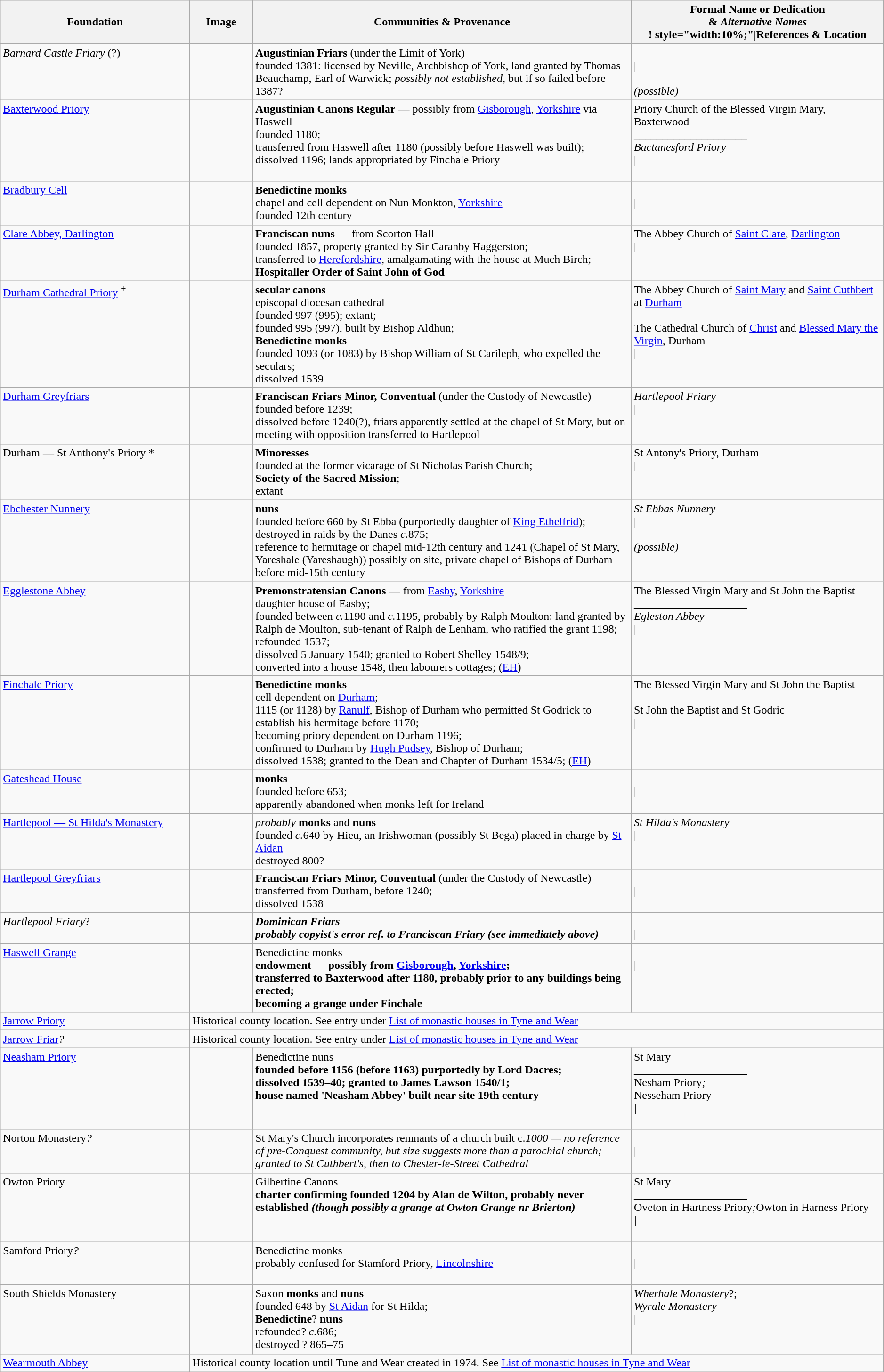<table style="width:99%;" class="wikitable">
<tr>
<th style="width:15%;">Foundation</th>
<th style="width:5%;">Image</th>
<th style="width:30%;">Communities & Provenance</th>
<th style="width:20%;">Formal Name or Dedication <br>& <em>Alternative Names</em><br><noinclude>! style="width:10%;"|References & Location</noinclude></th>
</tr>
<tr valign=top>
<td><em>Barnard Castle Friary</em> (?)</td>
<td></td>
<td><strong>Augustinian Friars</strong> (under the Limit of York)<br>founded 1381: licensed by Neville, Archbishop of York, land granted by Thomas Beauchamp, Earl of Warwick; <em>possibly not established</em>, but if so failed before 1387?</td>
<td><br><noinclude>|<br><br> <em>(possible)</em></noinclude></td>
</tr>
<tr valign=top>
<td><a href='#'>Baxterwood Priory</a></td>
<td></td>
<td><strong>Augustinian Canons Regular</strong> — possibly from <a href='#'>Gisborough</a>, <a href='#'>Yorkshire</a> via Haswell<br>founded 1180;<br>transferred from Haswell after 1180 (possibly before Haswell was built);<br>dissolved 1196; lands appropriated by Finchale Priory</td>
<td>Priory Church of the Blessed Virgin Mary, Baxterwood<br>____________________<br><em>Bactanesford Priory</em><br><noinclude>|<br><br></noinclude></td>
</tr>
<tr valign=top>
<td><a href='#'>Bradbury Cell</a></td>
<td></td>
<td><strong>Benedictine monks</strong><br>chapel and cell dependent on Nun Monkton, <a href='#'>Yorkshire</a><br>founded 12th century</td>
<td><br><noinclude>|<br><br></noinclude></td>
</tr>
<tr valign=top>
<td><a href='#'>Clare Abbey, Darlington</a></td>
<td></td>
<td><strong>Franciscan nuns</strong> — from Scorton Hall<br>founded 1857, property granted by Sir Caranby Haggerston;<br>transferred to <a href='#'>Herefordshire</a>, amalgamating with the house at Much Birch;<br><strong>Hospitaller Order of Saint John of God</strong></td>
<td>The Abbey Church of <a href='#'>Saint Clare</a>, <a href='#'>Darlington</a><br><noinclude>|<br><br></noinclude></td>
</tr>
<tr valign=top>
<td><a href='#'>Durham Cathedral Priory</a> <sup>+</sup></td>
<td></td>
<td><strong>secular canons</strong><br>episcopal diocesan cathedral<br> founded 997 (995); extant;<br>founded 995 (997), built by Bishop Aldhun;<br><strong>Benedictine monks</strong><br>founded 1093 (or 1083) by Bishop William of St Carileph, who expelled the seculars;<br>dissolved 1539</td>
<td>The Abbey Church of <a href='#'>Saint Mary</a> and <a href='#'>Saint Cuthbert</a> at <a href='#'>Durham</a><br><br>The Cathedral Church of <a href='#'>Christ</a> and <a href='#'>Blessed Mary the Virgin</a>, Durham<br><noinclude>|<br><br></noinclude></td>
</tr>
<tr valign=top>
<td><a href='#'>Durham Greyfriars</a></td>
<td></td>
<td><strong>Franciscan Friars Minor, Conventual</strong> (under the Custody of Newcastle)<br>founded before 1239;<br>dissolved before 1240(?), friars apparently settled at the chapel of St Mary, but on meeting with opposition transferred to Hartlepool</td>
<td><em>Hartlepool Friary</em><br><noinclude>|</noinclude></td>
</tr>
<tr valign=top>
<td>Durham — St Anthony's Priory *</td>
<td></td>
<td><strong>Minoresses</strong><br>founded at the former vicarage of St Nicholas Parish Church;<br><strong>Society of the Sacred Mission</strong>;<br>extant</td>
<td>St Antony's Priory, Durham<br><noinclude>|<br><br></noinclude></td>
</tr>
<tr valign=top>
<td><a href='#'>Ebchester Nunnery</a></td>
<td></td>
<td><strong>nuns</strong><br>founded before 660 by St Ebba (purportedly daughter of <a href='#'>King Ethelfrid</a>);<br>destroyed in raids by the Danes <em>c.</em>875;<br>reference to hermitage or chapel mid-12th century and 1241 (Chapel of St Mary, Yareshale (Yareshaugh)) possibly on site, private chapel of Bishops of Durham before mid-15th century</td>
<td><em>St Ebbas Nunnery</em><br><noinclude>|<br><br> <em>(possible)</em></noinclude></td>
</tr>
<tr valign=top>
<td><a href='#'>Egglestone Abbey</a></td>
<td></td>
<td><strong>Premonstratensian Canons</strong> — from <a href='#'>Easby</a>, <a href='#'>Yorkshire</a><br>daughter house of Easby;<br>founded between <em>c.</em>1190 and <em>c.</em>1195, probably by Ralph Moulton: land granted by Ralph de Moulton, sub-tenant of Ralph de Lenham, who ratified the grant 1198;<br>refounded 1537;<br>dissolved 5 January 1540; granted to Robert Shelley 1548/9;<br>converted into a house 1548, then labourers cottages; (<a href='#'>EH</a>)</td>
<td>The Blessed Virgin Mary and St John the Baptist<br>____________________<br><em>Egleston Abbey</em><br><noinclude>|<br><br></noinclude></td>
</tr>
<tr valign=top>
<td><a href='#'>Finchale Priory</a></td>
<td></td>
<td><strong>Benedictine monks</strong><br>cell dependent on <a href='#'>Durham</a>;<br>1115 (or 1128) by <a href='#'>Ranulf</a>, Bishop of Durham who permitted St Godrick to establish his hermitage before 1170;<br>becoming priory dependent on Durham 1196;<br>confirmed to Durham by <a href='#'>Hugh Pudsey</a>, Bishop of Durham;<br>dissolved 1538; granted to the Dean and Chapter of Durham 1534/5; (<a href='#'>EH</a>)</td>
<td>The Blessed Virgin Mary and St John the Baptist<br><br>St John the Baptist and St Godric<br><noinclude>|<br><br></noinclude></td>
</tr>
<tr valign=top>
<td><a href='#'>Gateshead House</a></td>
<td></td>
<td><strong>monks</strong><br>founded before 653;<br>apparently abandoned when monks left for Ireland</td>
<td><br><noinclude>|</noinclude></td>
</tr>
<tr valign=top>
<td><a href='#'>Hartlepool — St Hilda's Monastery</a></td>
<td></td>
<td><em>probably</em> <strong>monks</strong> and <strong>nuns</strong><br>founded <em>c.</em>640 by Hieu, an Irishwoman (possibly St Bega) placed in charge by <a href='#'>St Aidan</a><br>destroyed 800?</td>
<td><em>St Hilda's Monastery</em><br><noinclude>|<br><br></noinclude></td>
</tr>
<tr valign=top>
<td><a href='#'>Hartlepool Greyfriars</a></td>
<td></td>
<td><strong>Franciscan Friars Minor, Conventual</strong> (under the Custody of Newcastle)<br>transferred from Durham, before 1240;<br>dissolved 1538</td>
<td><br><noinclude>|<br><br></noinclude></td>
</tr>
<tr valign=top>
<td><em>Hartlepool Friary</em>?</td>
<td></td>
<td><strong><em>Dominican Friars<strong><br>probably copyist's error ref. to Franciscan Friary (see immediately above)<em></td>
<td><br><noinclude>|</noinclude></td>
</tr>
<tr valign=top>
<td><a href='#'>Haswell Grange</a></td>
<td></td>
<td></strong>Benedictine monks<strong><br>endowment — possibly from <a href='#'>Gisborough</a>, <a href='#'>Yorkshire</a>;<br>transferred to Baxterwood after 1180, probably prior to any buildings being erected;<br>becoming a grange under Finchale</td>
<td><br><noinclude>|<br><br></noinclude></td>
</tr>
<tr valign=top>
<td><a href='#'>Jarrow Priory</a></td>
<td colspan=4></em>Historical county location. See entry under <a href='#'><noinclude>List of monastic houses in </noinclude>Tyne and Wear</a><em></td>
</tr>
<tr valign=top>
<td></em><a href='#'>Jarrow Friar</a><em>?</td>
<td colspan=4></em>Historical county location. See entry under <a href='#'><noinclude>List of monastic houses in </noinclude>Tyne and Wear</a><em></td>
</tr>
<tr valign=top>
<td><a href='#'>Neasham Priory</a></td>
<td></td>
<td></strong>Benedictine nuns<strong><br>founded before 1156 (before 1163) purportedly by Lord Dacres;<br>dissolved 1539–40; granted to James Lawson 1540/1;<br>house named 'Neasham Abbey' built near site 19th century</td>
<td>St Mary<br>____________________<br></em>Nesham Priory<em>;<br></em>Nesseham Priory<em><br><noinclude>|<br><br></noinclude></td>
</tr>
<tr valign=top>
<td></em>Norton Monastery<em>?</td>
<td></td>
<td>St Mary's Church incorporates remnants of a church built </em>c.<em>1000 — no reference of pre-Conquest community, but size suggests more than a parochial church; granted to St Cuthbert's, then to Chester-le-Street Cathedral</td>
<td><br><noinclude>|<br><br></noinclude></td>
</tr>
<tr valign=top>
<td></em>Owton Priory<em></td>
<td></td>
<td></strong>Gilbertine Canons<strong><br>charter confirming founded 1204 by Alan de Wilton, </em>probably never established<em> (though possibly a grange at Owton Grange nr Brierton)</td>
<td>St Mary<br>____________________<br></em>Oveton in Hartness Priory<em>;</em>Owton in Harness Priory<em><br><noinclude>|<br><br></noinclude></td>
</tr>
<tr valign=top>
<td></em>Samford Priory<em>?</td>
<td></td>
<td></em></strong>Benedictine monks</strong><br>probably confused for Stamford Priory, <a href='#'>Lincolnshire</a></em><noinclude></noinclude></td>
<td><br><noinclude>|<br><br></noinclude></td>
</tr>
<tr valign=top>
<td>South Shields Monastery</td>
<td></td>
<td>Saxon <strong>monks</strong> and <strong>nuns</strong><br>founded 648 by <a href='#'>St Aidan</a> for St Hilda;<br><strong>Benedictine</strong>? <strong>nuns</strong><br>refounded? <em>c.</em>686;<br>destroyed ? 865–75</td>
<td><em>Wherhale Monastery</em>?;<br><em>Wyrale Monastery</em><br><noinclude>|<br><br></noinclude></td>
</tr>
<tr valign=top>
<td><a href='#'>Wearmouth Abbey</a></td>
<td colspan=4>Historical county location until Tune and Wear created in 1974. See <a href='#'>List of monastic houses in Tyne and Wear</a></td>
</tr>
</table>
